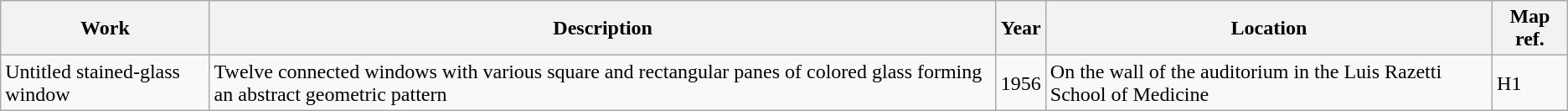<table class="wikitable">
<tr>
<th>Work</th>
<th>Description</th>
<th>Year</th>
<th>Location</th>
<th>Map ref.</th>
</tr>
<tr>
<td>Untitled stained-glass window</td>
<td>Twelve connected windows with various square and rectangular panes of colored glass forming an abstract geometric pattern</td>
<td>1956</td>
<td>On the wall of the auditorium in the Luis Razetti School of Medicine</td>
<td>H1</td>
</tr>
</table>
